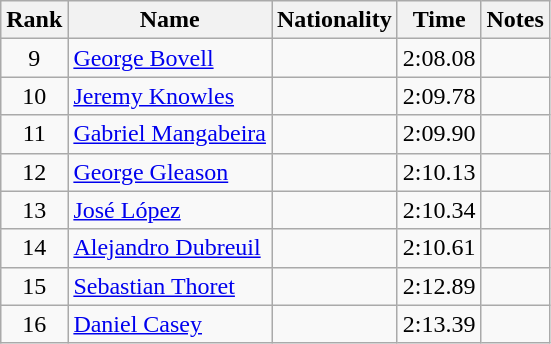<table class="wikitable sortable" style="text-align:center">
<tr>
<th>Rank</th>
<th>Name</th>
<th>Nationality</th>
<th>Time</th>
<th>Notes</th>
</tr>
<tr>
<td>9</td>
<td align=left><a href='#'>George Bovell</a></td>
<td align=left></td>
<td>2:08.08</td>
<td></td>
</tr>
<tr>
<td>10</td>
<td align=left><a href='#'>Jeremy Knowles</a></td>
<td align=left></td>
<td>2:09.78</td>
<td></td>
</tr>
<tr>
<td>11</td>
<td align=left><a href='#'>Gabriel Mangabeira</a></td>
<td align=left></td>
<td>2:09.90</td>
<td></td>
</tr>
<tr>
<td>12</td>
<td align=left><a href='#'>George Gleason</a></td>
<td align=left></td>
<td>2:10.13</td>
<td></td>
</tr>
<tr>
<td>13</td>
<td align=left><a href='#'>José López</a></td>
<td align=left></td>
<td>2:10.34</td>
<td></td>
</tr>
<tr>
<td>14</td>
<td align=left><a href='#'>Alejandro Dubreuil</a></td>
<td align=left></td>
<td>2:10.61</td>
<td></td>
</tr>
<tr>
<td>15</td>
<td align=left><a href='#'>Sebastian Thoret</a></td>
<td align=left></td>
<td>2:12.89</td>
<td></td>
</tr>
<tr>
<td>16</td>
<td align=left><a href='#'>Daniel Casey</a></td>
<td align=left></td>
<td>2:13.39</td>
<td></td>
</tr>
</table>
